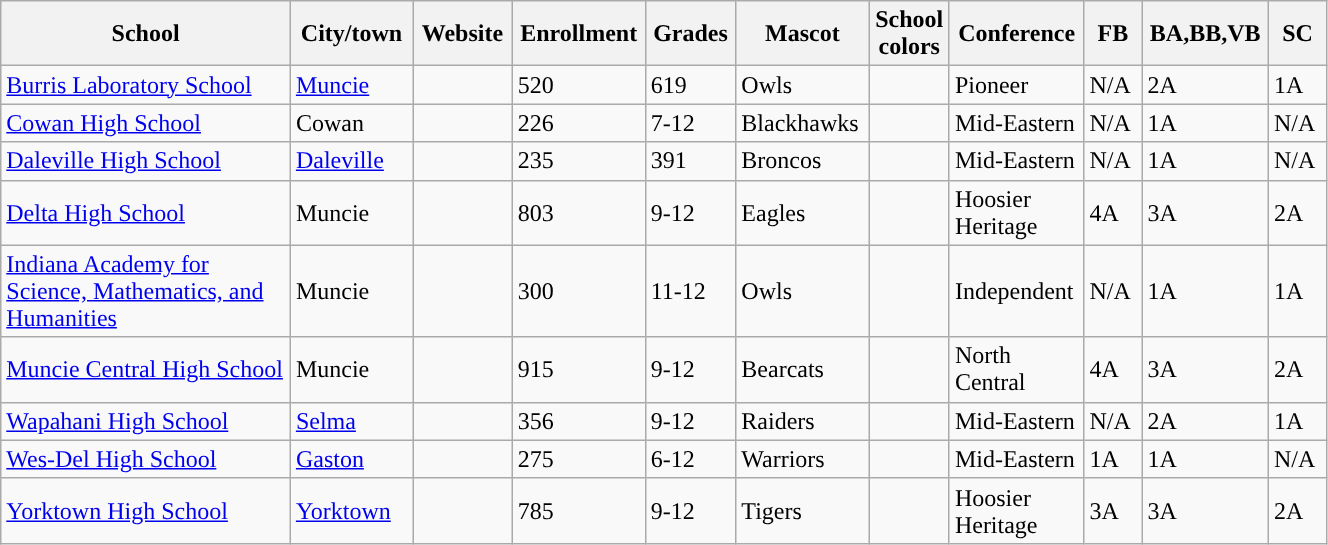<table class="wikitable sortable" width="70%">
<tr>
<th width="20%">School</th>
<th width="08%">City/town</th>
<th width="06%">Website</th>
<th width="04%">Enrollment</th>
<th width="04%">Grades</th>
<th width="04%">Mascot</th>
<th width=01%>School colors</th>
<th width="04%">Conference</th>
<th width="04%">FB</th>
<th width="04%">BA,BB,VB</th>
<th width="04%">SC</th>
</tr>
<tr>
<td><a href='#'>Burris Laboratory School</a></td>
<td><a href='#'>Muncie</a></td>
<td></td>
<td>520</td>
<td>619</td>
<td>Owls</td>
<td> </td>
<td>Pioneer</td>
<td>N/A</td>
<td>2A</td>
<td>1A</td>
</tr>
<tr>
<td><a href='#'>Cowan High School</a></td>
<td>Cowan</td>
<td></td>
<td>226</td>
<td>7-12</td>
<td>Blackhawks</td>
<td>  </td>
<td>Mid-Eastern</td>
<td>N/A</td>
<td>1A</td>
<td>N/A</td>
</tr>
<tr>
<td><a href='#'>Daleville High School</a></td>
<td><a href='#'>Daleville</a></td>
<td></td>
<td>235</td>
<td>391</td>
<td>Broncos</td>
<td>  </td>
<td>Mid-Eastern</td>
<td>N/A</td>
<td>1A</td>
<td>N/A</td>
</tr>
<tr>
<td><a href='#'>Delta High School</a></td>
<td>Muncie</td>
<td></td>
<td>803</td>
<td>9-12</td>
<td>Eagles</td>
<td>  </td>
<td>Hoosier Heritage</td>
<td>4A</td>
<td>3A</td>
<td>2A</td>
</tr>
<tr>
<td><a href='#'>Indiana Academy for Science, Mathematics, and Humanities</a></td>
<td>Muncie</td>
<td></td>
<td>300</td>
<td>11-12</td>
<td>Owls</td>
<td> </td>
<td>Independent</td>
<td>N/A</td>
<td>1A</td>
<td>1A</td>
</tr>
<tr>
<td><a href='#'>Muncie Central High School</a></td>
<td>Muncie</td>
<td></td>
<td>915</td>
<td>9-12</td>
<td>Bearcats</td>
<td> </td>
<td>North Central</td>
<td>4A</td>
<td>3A</td>
<td>2A</td>
</tr>
<tr>
<td><a href='#'>Wapahani High School</a></td>
<td><a href='#'>Selma</a></td>
<td></td>
<td>356</td>
<td>9-12</td>
<td>Raiders</td>
<td> </td>
<td>Mid-Eastern</td>
<td>N/A</td>
<td>2A</td>
<td>1A</td>
</tr>
<tr>
<td><a href='#'>Wes-Del High School</a></td>
<td><a href='#'>Gaston</a></td>
<td></td>
<td>275</td>
<td>6-12</td>
<td>Warriors</td>
<td> </td>
<td>Mid-Eastern</td>
<td>1A</td>
<td>1A</td>
<td>N/A</td>
</tr>
<tr>
<td><a href='#'>Yorktown High School</a></td>
<td><a href='#'>Yorktown</a></td>
<td></td>
<td>785</td>
<td>9-12</td>
<td>Tigers</td>
<td> </td>
<td>Hoosier Heritage</td>
<td>3A</td>
<td>3A</td>
<td>2A</td>
</tr>
</table>
